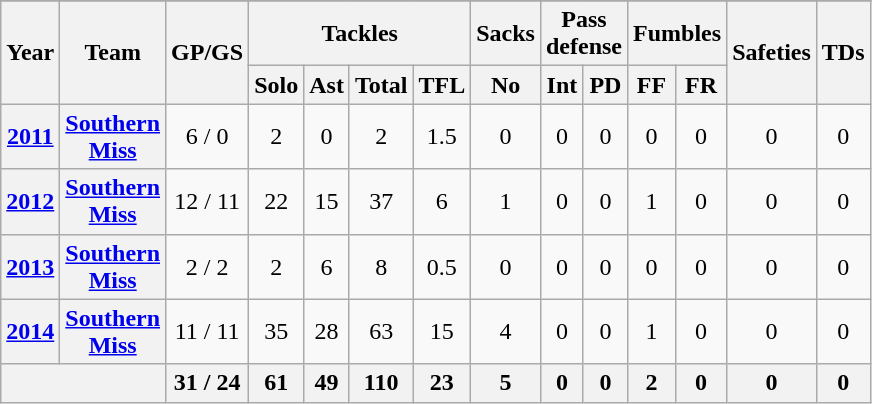<table class= "wikitable" float="left" border="1" style="text-align:center; width:45%">
<tr>
</tr>
<tr>
<th rowspan=2>Year</th>
<th rowspan=2>Team</th>
<th rowspan=2>GP/GS</th>
<th colspan=4>Tackles</th>
<th>Sacks</th>
<th colspan=2>Pass defense</th>
<th colspan=2>Fumbles</th>
<th rowspan=2>Safeties</th>
<th rowspan=2>TDs</th>
</tr>
<tr>
<th>Solo</th>
<th>Ast</th>
<th>Total</th>
<th>TFL</th>
<th>No</th>
<th>Int</th>
<th>PD</th>
<th>FF</th>
<th>FR</th>
</tr>
<tr>
<th><a href='#'>2011</a></th>
<th><a href='#'>Southern Miss</a></th>
<td>6 / 0</td>
<td>2</td>
<td>0</td>
<td>2</td>
<td>1.5</td>
<td>0</td>
<td>0</td>
<td>0</td>
<td>0</td>
<td>0</td>
<td>0</td>
<td>0</td>
</tr>
<tr>
<th><a href='#'>2012</a></th>
<th><a href='#'>Southern Miss</a></th>
<td>12 / 11</td>
<td>22</td>
<td>15</td>
<td>37</td>
<td>6</td>
<td>1</td>
<td>0</td>
<td>0</td>
<td>1</td>
<td>0</td>
<td>0</td>
<td>0</td>
</tr>
<tr>
<th><a href='#'>2013</a></th>
<th><a href='#'>Southern Miss</a></th>
<td>2 / 2</td>
<td>2</td>
<td>6</td>
<td>8</td>
<td>0.5</td>
<td>0</td>
<td>0</td>
<td>0</td>
<td>0</td>
<td>0</td>
<td>0</td>
<td>0</td>
</tr>
<tr>
<th><a href='#'>2014</a></th>
<th><a href='#'>Southern Miss</a></th>
<td>11 / 11</td>
<td>35</td>
<td>28</td>
<td>63</td>
<td>15</td>
<td>4</td>
<td>0</td>
<td>0</td>
<td>1</td>
<td>0</td>
<td>0</td>
<td>0</td>
</tr>
<tr>
<th colspan="2"></th>
<th>31 / 24</th>
<th>61</th>
<th>49</th>
<th>110</th>
<th>23</th>
<th>5</th>
<th>0</th>
<th>0</th>
<th>2</th>
<th>0</th>
<th>0</th>
<th>0</th>
</tr>
</table>
